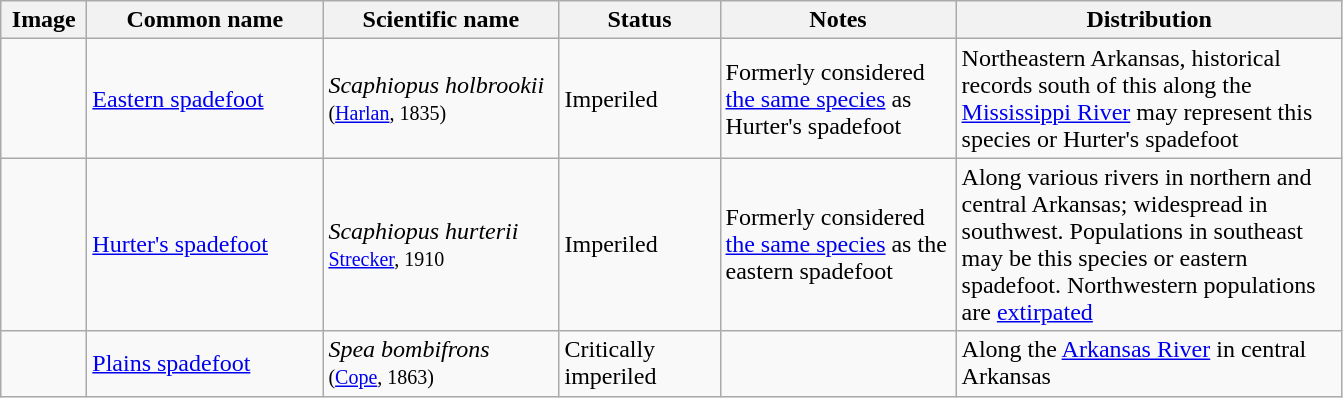<table class="wikitable">
<tr>
<th scope="col" style="width: 50px;">Image</th>
<th scope="col" style="width: 150px;">Common name</th>
<th scope="col" style="width: 150px;">Scientific name</th>
<th scope="col" style="width: 100px;">Status</th>
<th scope="col" style="width: 150px;">Notes</th>
<th scope="col" style="width: 250px;">Distribution</th>
</tr>
<tr>
<td></td>
<td><a href='#'>Eastern spadefoot</a></td>
<td><em>Scaphiopus holbrookii</em><br><small>(<a href='#'>Harlan</a>, 1835)</small></td>
<td>Imperiled</td>
<td>Formerly considered <a href='#'>the same species</a> as Hurter's spadefoot</td>
<td>Northeastern Arkansas, historical records south of this along the <a href='#'>Mississippi River</a> may represent this species or Hurter's spadefoot</td>
</tr>
<tr>
<td></td>
<td><a href='#'>Hurter's spadefoot</a></td>
<td><em>Scaphiopus hurterii</em><br><small><a href='#'>Strecker</a>, 1910</small></td>
<td>Imperiled</td>
<td>Formerly considered <a href='#'>the same species</a> as the eastern spadefoot</td>
<td>Along various rivers in northern and central Arkansas; widespread in southwest. Populations in southeast may be this species or eastern spadefoot. Northwestern populations are <a href='#'>extirpated</a></td>
</tr>
<tr>
<td></td>
<td><a href='#'>Plains spadefoot</a></td>
<td><em>Spea bombifrons</em><br><small>(<a href='#'>Cope</a>, 1863)</small></td>
<td>Critically imperiled</td>
<td></td>
<td>Along the <a href='#'>Arkansas River</a> in central Arkansas</td>
</tr>
</table>
